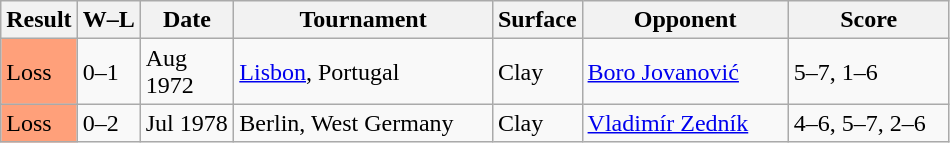<table class="sortable wikitable">
<tr>
<th style="width:40px">Result</th>
<th class="unsortable">W–L</th>
<th style="width:55px">Date</th>
<th style="width:165px">Tournament</th>
<th style="width:50px">Surface</th>
<th style="width:130px">Opponent</th>
<th style="width:100px" class="unsortable">Score</th>
</tr>
<tr>
<td style="background:#ffa07a;">Loss</td>
<td>0–1</td>
<td>Aug 1972</td>
<td><a href='#'>Lisbon</a>, Portugal</td>
<td>Clay</td>
<td> <a href='#'>Boro Jovanović</a></td>
<td>5–7, 1–6</td>
</tr>
<tr>
<td style="background:#ffa07a;">Loss</td>
<td>0–2</td>
<td>Jul 1978</td>
<td>Berlin, West Germany</td>
<td>Clay</td>
<td> <a href='#'>Vladimír Zedník</a></td>
<td>4–6, 5–7, 2–6</td>
</tr>
</table>
